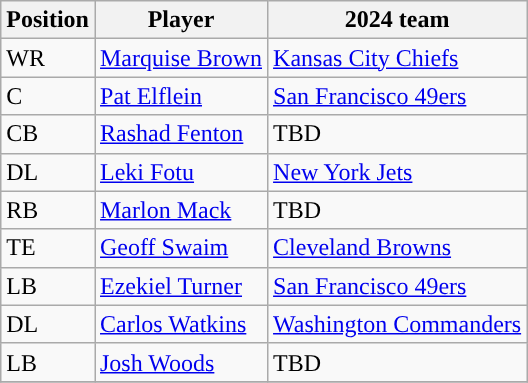<table class="wikitable">
<tr>
<th>Position</th>
<th>Player</th>
<th>2024 team</th>
</tr>
<tr>
<td>WR</td>
<td><a href='#'>Marquise Brown</a></td>
<td><a href='#'>Kansas City Chiefs</a></td>
</tr>
<tr>
<td>C</td>
<td><a href='#'>Pat Elflein</a></td>
<td><a href='#'>San Francisco 49ers</a></td>
</tr>
<tr>
<td>CB</td>
<td><a href='#'>Rashad Fenton</a></td>
<td>TBD</td>
</tr>
<tr>
<td>DL</td>
<td><a href='#'>Leki Fotu</a></td>
<td><a href='#'>New York Jets</a></td>
</tr>
<tr>
<td>RB</td>
<td><a href='#'>Marlon Mack</a></td>
<td>TBD</td>
</tr>
<tr>
<td>TE</td>
<td><a href='#'>Geoff Swaim</a></td>
<td><a href='#'>Cleveland Browns</a></td>
</tr>
<tr>
<td>LB</td>
<td><a href='#'>Ezekiel Turner</a></td>
<td><a href='#'>San Francisco 49ers</a></td>
</tr>
<tr>
<td>DL</td>
<td><a href='#'>Carlos Watkins</a></td>
<td><a href='#'>Washington Commanders</a></td>
</tr>
<tr>
<td>LB</td>
<td><a href='#'>Josh Woods</a></td>
<td>TBD</td>
</tr>
<tr>
</tr>
</table>
